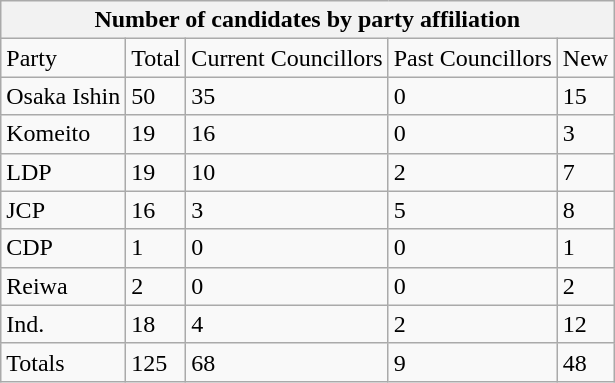<table class="wikitable">
<tr>
<th colspan="5">Number of candidates by party affiliation</th>
</tr>
<tr>
<td>Party</td>
<td>Total</td>
<td>Current Councillors</td>
<td>Past Councillors</td>
<td>New</td>
</tr>
<tr>
<td>Osaka Ishin</td>
<td>50</td>
<td>35</td>
<td>0</td>
<td>15</td>
</tr>
<tr>
<td>Komeito</td>
<td>19</td>
<td>16</td>
<td>0</td>
<td>3</td>
</tr>
<tr>
<td>LDP</td>
<td>19</td>
<td>10</td>
<td>2</td>
<td>7</td>
</tr>
<tr>
<td>JCP</td>
<td>16</td>
<td>3</td>
<td>5</td>
<td>8</td>
</tr>
<tr>
<td>CDP</td>
<td>1</td>
<td>0</td>
<td>0</td>
<td>1</td>
</tr>
<tr>
<td>Reiwa</td>
<td>2</td>
<td>0</td>
<td>0</td>
<td>2</td>
</tr>
<tr>
<td>Ind.</td>
<td>18</td>
<td>4</td>
<td>2</td>
<td>12</td>
</tr>
<tr>
<td>Totals</td>
<td>125</td>
<td>68</td>
<td>9</td>
<td>48</td>
</tr>
</table>
